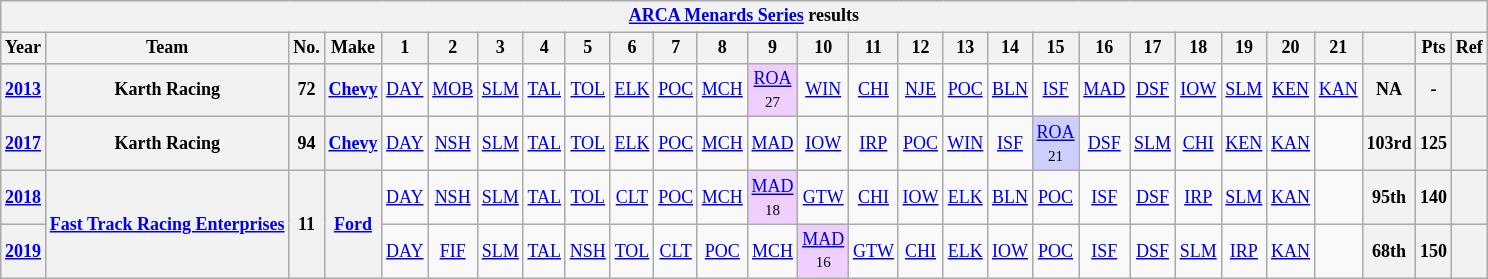<table class="wikitable" style="text-align:center; font-size:75%">
<tr>
<th colspan=45><a href='#'>ARCA Menards Series</a> results</th>
</tr>
<tr>
<th>Year</th>
<th>Team</th>
<th>No.</th>
<th>Make</th>
<th>1</th>
<th>2</th>
<th>3</th>
<th>4</th>
<th>5</th>
<th>6</th>
<th>7</th>
<th>8</th>
<th>9</th>
<th>10</th>
<th>11</th>
<th>12</th>
<th>13</th>
<th>14</th>
<th>15</th>
<th>16</th>
<th>17</th>
<th>18</th>
<th>19</th>
<th>20</th>
<th>21</th>
<th></th>
<th>Pts</th>
<th>Ref</th>
</tr>
<tr>
<th><a href='#'>2013</a></th>
<th>Karth Racing</th>
<th>72</th>
<th><a href='#'>Chevy</a></th>
<td><a href='#'>DAY</a></td>
<td><a href='#'>MOB</a></td>
<td><a href='#'>SLM</a></td>
<td><a href='#'>TAL</a></td>
<td><a href='#'>TOL</a></td>
<td><a href='#'>ELK</a></td>
<td><a href='#'>POC</a></td>
<td><a href='#'>MCH</a></td>
<td style="background:#EFCFFF;"><a href='#'>ROA</a><br><small>27</small></td>
<td><a href='#'>WIN</a></td>
<td><a href='#'>CHI</a></td>
<td><a href='#'>NJE</a></td>
<td><a href='#'>POC</a></td>
<td><a href='#'>BLN</a></td>
<td><a href='#'>ISF</a></td>
<td><a href='#'>MAD</a></td>
<td><a href='#'>DSF</a></td>
<td><a href='#'>IOW</a></td>
<td><a href='#'>SLM</a></td>
<td><a href='#'>KEN</a></td>
<td><a href='#'>KAN</a></td>
<th>NA</th>
<th>-</th>
<th></th>
</tr>
<tr>
<th><a href='#'>2017</a></th>
<th>Karth Racing</th>
<th>94</th>
<th><a href='#'>Chevy</a></th>
<td><a href='#'>DAY</a></td>
<td><a href='#'>NSH</a></td>
<td><a href='#'>SLM</a></td>
<td><a href='#'>TAL</a></td>
<td><a href='#'>TOL</a></td>
<td><a href='#'>ELK</a></td>
<td><a href='#'>POC</a></td>
<td><a href='#'>MCH</a></td>
<td><a href='#'>MAD</a></td>
<td><a href='#'>IOW</a></td>
<td><a href='#'>IRP</a></td>
<td><a href='#'>POC</a></td>
<td><a href='#'>WIN</a></td>
<td><a href='#'>ISF</a></td>
<td style="background:#CFCFFF;"><a href='#'>ROA</a><br><small>21</small></td>
<td><a href='#'>DSF</a></td>
<td><a href='#'>SLM</a></td>
<td><a href='#'>CHI</a></td>
<td><a href='#'>KEN</a></td>
<td><a href='#'>KAN</a></td>
<td></td>
<th>103rd</th>
<th>125</th>
<th></th>
</tr>
<tr>
<th><a href='#'>2018</a></th>
<th rowspan=2><a href='#'>Fast Track Racing Enterprises</a></th>
<th rowspan=2>11</th>
<th rowspan=2><a href='#'>Ford</a></th>
<td><a href='#'>DAY</a></td>
<td><a href='#'>NSH</a></td>
<td><a href='#'>SLM</a></td>
<td><a href='#'>TAL</a></td>
<td><a href='#'>TOL</a></td>
<td><a href='#'>CLT</a></td>
<td><a href='#'>POC</a></td>
<td><a href='#'>MCH</a></td>
<td style="background:#EFCFFF;"><a href='#'>MAD</a><br><small>18</small></td>
<td><a href='#'>GTW</a></td>
<td><a href='#'>CHI</a></td>
<td><a href='#'>IOW</a></td>
<td><a href='#'>ELK</a></td>
<td><a href='#'>BLN</a></td>
<td><a href='#'>POC</a></td>
<td><a href='#'>ISF</a></td>
<td><a href='#'>DSF</a></td>
<td><a href='#'>IRP</a></td>
<td><a href='#'>SLM</a></td>
<td><a href='#'>KAN</a></td>
<td></td>
<th>95th</th>
<th>140</th>
<th></th>
</tr>
<tr>
<th><a href='#'>2019</a></th>
<td><a href='#'>DAY</a></td>
<td><a href='#'>FIF</a></td>
<td><a href='#'>SLM</a></td>
<td><a href='#'>TAL</a></td>
<td><a href='#'>NSH</a></td>
<td><a href='#'>TOL</a></td>
<td><a href='#'>CLT</a></td>
<td><a href='#'>POC</a></td>
<td><a href='#'>MCH</a></td>
<td style="background:#EFCFFF;"><a href='#'>MAD</a><br><small>16</small></td>
<td><a href='#'>GTW</a></td>
<td><a href='#'>CHI</a></td>
<td><a href='#'>ELK</a></td>
<td><a href='#'>IOW</a></td>
<td><a href='#'>POC</a></td>
<td><a href='#'>ISF</a></td>
<td><a href='#'>DSF</a></td>
<td><a href='#'>SLM</a></td>
<td><a href='#'>IRP</a></td>
<td><a href='#'>KAN</a></td>
<td></td>
<th>68th</th>
<th>150</th>
<th></th>
</tr>
</table>
